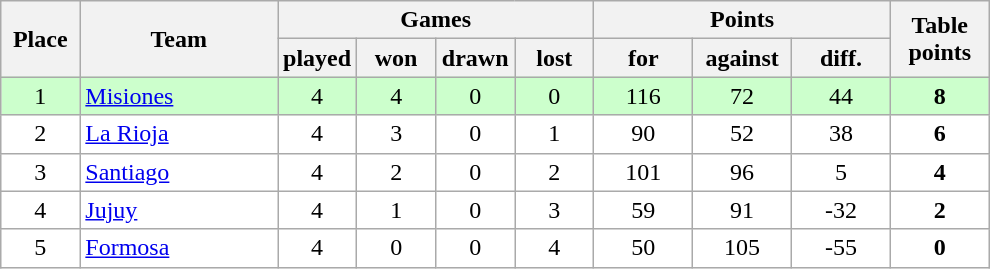<table class="wikitable">
<tr>
<th rowspan=2 width="8%">Place</th>
<th rowspan=2 width="20%">Team</th>
<th colspan=4 width="32%">Games</th>
<th colspan=3 width="30%">Points</th>
<th rowspan=2 width="10%">Table<br>points</th>
</tr>
<tr>
<th width="8%">played</th>
<th width="8%">won</th>
<th width="8%">drawn</th>
<th width="8%">lost</th>
<th width="10%">for</th>
<th width="10%">against</th>
<th width="10%">diff.</th>
</tr>
<tr align=center style="background: #ccffcc;">
<td>1</td>
<td align=left><a href='#'>Misiones</a></td>
<td>4</td>
<td>4</td>
<td>0</td>
<td>0</td>
<td>116</td>
<td>72</td>
<td>44</td>
<td><strong>8</strong></td>
</tr>
<tr align=center style="background: #ffffff;">
<td>2</td>
<td align=left><a href='#'>La Rioja</a></td>
<td>4</td>
<td>3</td>
<td>0</td>
<td>1</td>
<td>90</td>
<td>52</td>
<td>38</td>
<td><strong>6</strong></td>
</tr>
<tr align=center style="background: #ffffff;">
<td>3</td>
<td align=left><a href='#'>Santiago</a></td>
<td>4</td>
<td>2</td>
<td>0</td>
<td>2</td>
<td>101</td>
<td>96</td>
<td>5</td>
<td><strong>4</strong></td>
</tr>
<tr align=center style="background: #ffffff;">
<td>4</td>
<td align=left><a href='#'>Jujuy</a></td>
<td>4</td>
<td>1</td>
<td>0</td>
<td>3</td>
<td>59</td>
<td>91</td>
<td>-32</td>
<td><strong>2</strong></td>
</tr>
<tr align=center style="background: #ffffff;">
<td>5</td>
<td align=left><a href='#'>Formosa</a></td>
<td>4</td>
<td>0</td>
<td>0</td>
<td>4</td>
<td>50</td>
<td>105</td>
<td>-55</td>
<td><strong>0</strong></td>
</tr>
</table>
